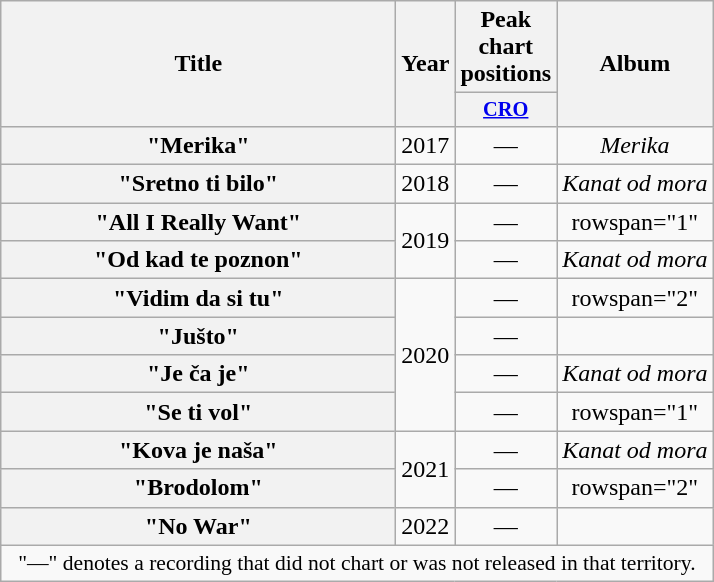<table class="wikitable plainrowheaders" style="text-align:center;">
<tr>
<th scope="col" rowspan="2" style="width:16em;">Title</th>
<th scope="col" rowspan="2" style="width:1em;">Year</th>
<th scope="col" colspan="1">Peak chart positions</th>
<th scope="col" rowspan="2">Album</th>
</tr>
<tr>
<th scope="col" style="width:3em;font-size:85%;"><a href='#'>CRO</a><br></th>
</tr>
<tr>
<th scope="row">"Merika"</th>
<td>2017</td>
<td>—</td>
<td><em>Merika</em></td>
</tr>
<tr>
<th scope="row">"Sretno ti bilo"</th>
<td>2018</td>
<td>—</td>
<td><em>Kanat od mora</em></td>
</tr>
<tr>
<th scope="row">"All I Really Want"</th>
<td rowspan="2">2019</td>
<td>—</td>
<td>rowspan="1" </td>
</tr>
<tr>
<th scope="row">"Od kad te poznon"</th>
<td>—</td>
<td><em>Kanat od mora</em></td>
</tr>
<tr>
<th scope="row">"Vidim da si tu"</th>
<td rowspan="4">2020</td>
<td>—</td>
<td>rowspan="2" </td>
</tr>
<tr>
<th scope="row">"Jušto"</th>
<td>—</td>
</tr>
<tr>
<th scope="row">"Je ča je"</th>
<td>—</td>
<td><em>Kanat od mora</em></td>
</tr>
<tr>
<th scope="row">"Se ti vol"</th>
<td>—</td>
<td>rowspan="1" </td>
</tr>
<tr>
<th scope="row">"Kova je naša"</th>
<td rowspan="2">2021</td>
<td>—</td>
<td><em>Kanat od mora</em></td>
</tr>
<tr>
<th scope="row">"Brodolom"</th>
<td>—</td>
<td>rowspan="2" </td>
</tr>
<tr>
<th scope="row">"No War"</th>
<td rowspan="1">2022</td>
<td>—</td>
</tr>
<tr>
<td colspan="15" style="font-size:90%;">"—" denotes a recording that did not chart or was not released in that territory.</td>
</tr>
</table>
